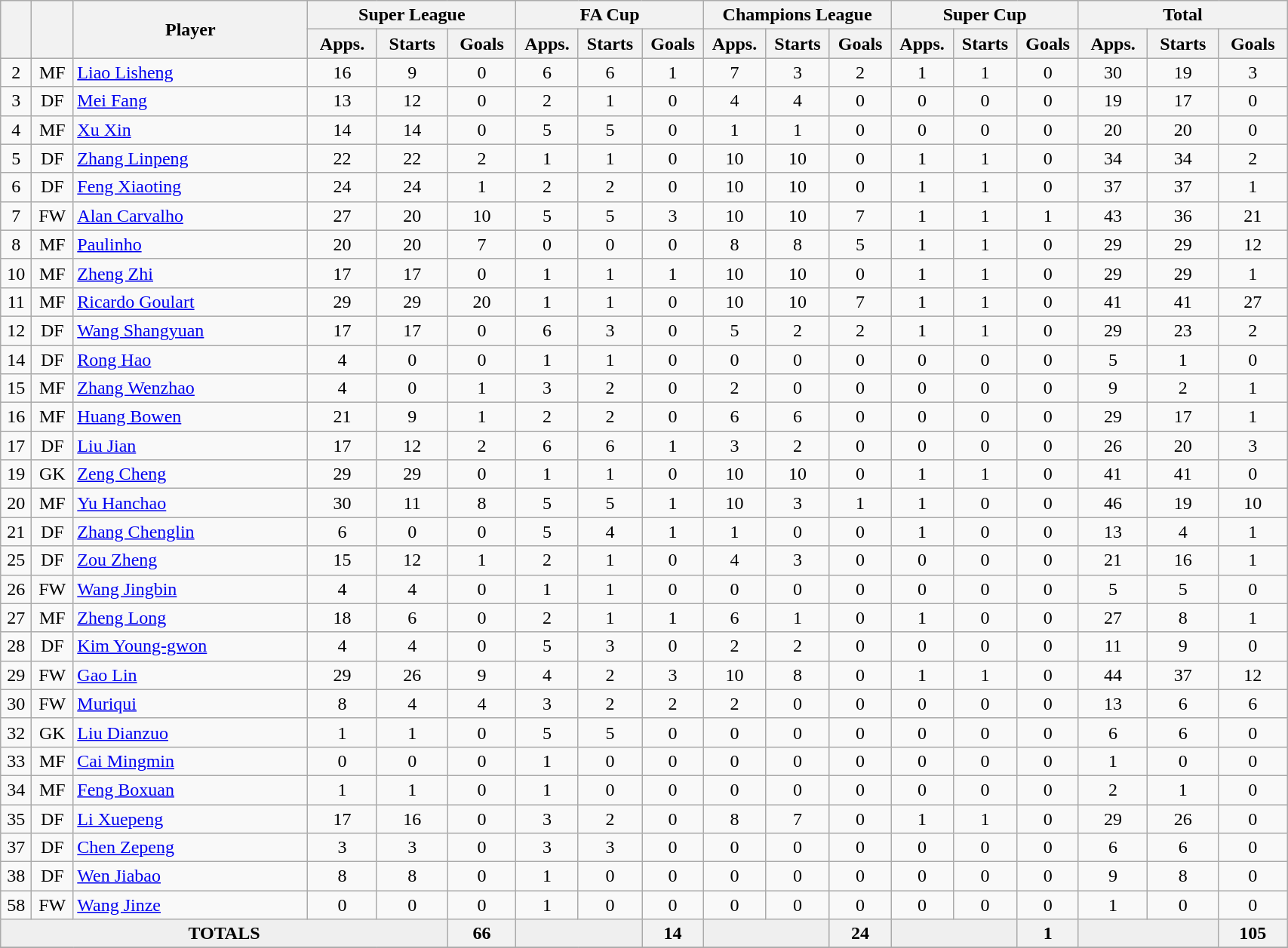<table class="wikitable" style="text-align:center" width=90%>
<tr>
<th rowspan=2></th>
<th rowspan=2></th>
<th rowspan=2 width="200">Player</th>
<th colspan=3 width="150">Super League</th>
<th colspan=3 width="105">FA Cup</th>
<th colspan=3 width="105">Champions League</th>
<th colspan=3 width="105">Super Cup</th>
<th colspan=3 width="150">Total</th>
</tr>
<tr>
<th>Apps.</th>
<th>Starts</th>
<th>Goals</th>
<th>Apps.</th>
<th>Starts</th>
<th>Goals</th>
<th>Apps.</th>
<th>Starts</th>
<th>Goals</th>
<th>Apps.</th>
<th>Starts</th>
<th>Goals</th>
<th>Apps.</th>
<th>Starts</th>
<th>Goals</th>
</tr>
<tr>
<td>2</td>
<td>MF</td>
<td align=left> <a href='#'>Liao Lisheng</a></td>
<td>16</td>
<td>9</td>
<td>0</td>
<td>6</td>
<td>6</td>
<td>1</td>
<td>7</td>
<td>3</td>
<td>2</td>
<td>1</td>
<td>1</td>
<td>0</td>
<td>30</td>
<td>19</td>
<td>3</td>
</tr>
<tr>
<td>3</td>
<td>DF</td>
<td align=left> <a href='#'>Mei Fang</a></td>
<td>13</td>
<td>12</td>
<td>0</td>
<td>2</td>
<td>1</td>
<td>0</td>
<td>4</td>
<td>4</td>
<td>0</td>
<td>0</td>
<td>0</td>
<td>0</td>
<td>19</td>
<td>17</td>
<td>0</td>
</tr>
<tr>
<td>4</td>
<td>MF</td>
<td align=left> <a href='#'>Xu Xin</a></td>
<td>14</td>
<td>14</td>
<td>0</td>
<td>5</td>
<td>5</td>
<td>0</td>
<td>1</td>
<td>1</td>
<td>0</td>
<td>0</td>
<td>0</td>
<td>0</td>
<td>20</td>
<td>20</td>
<td>0</td>
</tr>
<tr>
<td>5</td>
<td>DF</td>
<td align=left> <a href='#'>Zhang Linpeng</a></td>
<td>22</td>
<td>22</td>
<td>2</td>
<td>1</td>
<td>1</td>
<td>0</td>
<td>10</td>
<td>10</td>
<td>0</td>
<td>1</td>
<td>1</td>
<td>0</td>
<td>34</td>
<td>34</td>
<td>2</td>
</tr>
<tr>
<td>6</td>
<td>DF</td>
<td align=left> <a href='#'>Feng Xiaoting</a></td>
<td>24</td>
<td>24</td>
<td>1</td>
<td>2</td>
<td>2</td>
<td>0</td>
<td>10</td>
<td>10</td>
<td>0</td>
<td>1</td>
<td>1</td>
<td>0</td>
<td>37</td>
<td>37</td>
<td>1</td>
</tr>
<tr>
<td>7</td>
<td>FW</td>
<td align=left> <a href='#'>Alan Carvalho</a></td>
<td>27</td>
<td>20</td>
<td>10</td>
<td>5</td>
<td>5</td>
<td>3</td>
<td>10</td>
<td>10</td>
<td>7</td>
<td>1</td>
<td>1</td>
<td>1</td>
<td>43</td>
<td>36</td>
<td>21</td>
</tr>
<tr>
<td>8</td>
<td>MF</td>
<td align=left> <a href='#'>Paulinho</a></td>
<td>20</td>
<td>20</td>
<td>7</td>
<td>0</td>
<td>0</td>
<td>0</td>
<td>8</td>
<td>8</td>
<td>5</td>
<td>1</td>
<td>1</td>
<td>0</td>
<td>29</td>
<td>29</td>
<td>12</td>
</tr>
<tr>
<td>10</td>
<td>MF</td>
<td align=left> <a href='#'>Zheng Zhi</a></td>
<td>17</td>
<td>17</td>
<td>0</td>
<td>1</td>
<td>1</td>
<td>1</td>
<td>10</td>
<td>10</td>
<td>0</td>
<td>1</td>
<td>1</td>
<td>0</td>
<td>29</td>
<td>29</td>
<td>1</td>
</tr>
<tr>
<td>11</td>
<td>MF</td>
<td align=left> <a href='#'>Ricardo Goulart</a></td>
<td>29</td>
<td>29</td>
<td>20</td>
<td>1</td>
<td>1</td>
<td>0</td>
<td>10</td>
<td>10</td>
<td>7</td>
<td>1</td>
<td>1</td>
<td>0</td>
<td>41</td>
<td>41</td>
<td>27</td>
</tr>
<tr>
<td>12</td>
<td>DF</td>
<td align=left> <a href='#'>Wang Shangyuan</a></td>
<td>17</td>
<td>17</td>
<td>0</td>
<td>6</td>
<td>3</td>
<td>0</td>
<td>5</td>
<td>2</td>
<td>2</td>
<td>1</td>
<td>1</td>
<td>0</td>
<td>29</td>
<td>23</td>
<td>2</td>
</tr>
<tr>
<td>14</td>
<td>DF</td>
<td align=left> <a href='#'>Rong Hao</a></td>
<td>4</td>
<td>0</td>
<td>0</td>
<td>1</td>
<td>1</td>
<td>0</td>
<td>0</td>
<td>0</td>
<td>0</td>
<td>0</td>
<td>0</td>
<td>0</td>
<td>5</td>
<td>1</td>
<td>0</td>
</tr>
<tr>
<td>15</td>
<td>MF</td>
<td align=left> <a href='#'>Zhang Wenzhao</a></td>
<td>4</td>
<td>0</td>
<td>1</td>
<td>3</td>
<td>2</td>
<td>0</td>
<td>2</td>
<td>0</td>
<td>0</td>
<td>0</td>
<td>0</td>
<td>0</td>
<td>9</td>
<td>2</td>
<td>1</td>
</tr>
<tr>
<td>16</td>
<td>MF</td>
<td align=left> <a href='#'>Huang Bowen</a></td>
<td>21</td>
<td>9</td>
<td>1</td>
<td>2</td>
<td>2</td>
<td>0</td>
<td>6</td>
<td>6</td>
<td>0</td>
<td>0</td>
<td>0</td>
<td>0</td>
<td>29</td>
<td>17</td>
<td>1</td>
</tr>
<tr>
<td>17</td>
<td>DF</td>
<td align=left> <a href='#'>Liu Jian</a></td>
<td>17</td>
<td>12</td>
<td>2</td>
<td>6</td>
<td>6</td>
<td>1</td>
<td>3</td>
<td>2</td>
<td>0</td>
<td>0</td>
<td>0</td>
<td>0</td>
<td>26</td>
<td>20</td>
<td>3</td>
</tr>
<tr>
<td>19</td>
<td>GK</td>
<td align=left> <a href='#'>Zeng Cheng</a></td>
<td>29</td>
<td>29</td>
<td>0</td>
<td>1</td>
<td>1</td>
<td>0</td>
<td>10</td>
<td>10</td>
<td>0</td>
<td>1</td>
<td>1</td>
<td>0</td>
<td>41</td>
<td>41</td>
<td>0</td>
</tr>
<tr>
<td>20</td>
<td>MF</td>
<td align=left> <a href='#'>Yu Hanchao</a></td>
<td>30</td>
<td>11</td>
<td>8</td>
<td>5</td>
<td>5</td>
<td>1</td>
<td>10</td>
<td>3</td>
<td>1</td>
<td>1</td>
<td>0</td>
<td>0</td>
<td>46</td>
<td>19</td>
<td>10</td>
</tr>
<tr>
<td>21</td>
<td>DF</td>
<td align=left> <a href='#'>Zhang Chenglin</a></td>
<td>6</td>
<td>0</td>
<td>0</td>
<td>5</td>
<td>4</td>
<td>1</td>
<td>1</td>
<td>0</td>
<td>0</td>
<td>1</td>
<td>0</td>
<td>0</td>
<td>13</td>
<td>4</td>
<td>1</td>
</tr>
<tr>
<td>25</td>
<td>DF</td>
<td align=left> <a href='#'>Zou Zheng</a></td>
<td>15</td>
<td>12</td>
<td>1</td>
<td>2</td>
<td>1</td>
<td>0</td>
<td>4</td>
<td>3</td>
<td>0</td>
<td>0</td>
<td>0</td>
<td>0</td>
<td>21</td>
<td>16</td>
<td>1</td>
</tr>
<tr>
<td>26</td>
<td>FW</td>
<td align=left> <a href='#'>Wang Jingbin</a></td>
<td>4</td>
<td>4</td>
<td>0</td>
<td>1</td>
<td>1</td>
<td>0</td>
<td>0</td>
<td>0</td>
<td>0</td>
<td>0</td>
<td>0</td>
<td>0</td>
<td>5</td>
<td>5</td>
<td>0</td>
</tr>
<tr>
<td>27</td>
<td>MF</td>
<td align=left> <a href='#'>Zheng Long</a></td>
<td>18</td>
<td>6</td>
<td>0</td>
<td>2</td>
<td>1</td>
<td>1</td>
<td>6</td>
<td>1</td>
<td>0</td>
<td>1</td>
<td>0</td>
<td>0</td>
<td>27</td>
<td>8</td>
<td>1</td>
</tr>
<tr>
<td>28</td>
<td>DF</td>
<td align=left> <a href='#'>Kim Young-gwon</a></td>
<td>4</td>
<td>4</td>
<td>0</td>
<td>5</td>
<td>3</td>
<td>0</td>
<td>2</td>
<td>2</td>
<td>0</td>
<td>0</td>
<td>0</td>
<td>0</td>
<td>11</td>
<td>9</td>
<td>0</td>
</tr>
<tr>
<td>29</td>
<td>FW</td>
<td align=left> <a href='#'>Gao Lin</a></td>
<td>29</td>
<td>26</td>
<td>9</td>
<td>4</td>
<td>2</td>
<td>3</td>
<td>10</td>
<td>8</td>
<td>0</td>
<td>1</td>
<td>1</td>
<td>0</td>
<td>44</td>
<td>37</td>
<td>12</td>
</tr>
<tr>
<td>30</td>
<td>FW</td>
<td align=left> <a href='#'>Muriqui</a></td>
<td>8</td>
<td>4</td>
<td>4</td>
<td>3</td>
<td>2</td>
<td>2</td>
<td>2</td>
<td>0</td>
<td>0</td>
<td>0</td>
<td>0</td>
<td>0</td>
<td>13</td>
<td>6</td>
<td>6</td>
</tr>
<tr>
<td>32</td>
<td>GK</td>
<td align=left> <a href='#'>Liu Dianzuo</a></td>
<td>1</td>
<td>1</td>
<td>0</td>
<td>5</td>
<td>5</td>
<td>0</td>
<td>0</td>
<td>0</td>
<td>0</td>
<td>0</td>
<td>0</td>
<td>0</td>
<td>6</td>
<td>6</td>
<td>0</td>
</tr>
<tr>
<td>33</td>
<td>MF</td>
<td align=left> <a href='#'>Cai Mingmin</a></td>
<td>0</td>
<td>0</td>
<td>0</td>
<td>1</td>
<td>0</td>
<td>0</td>
<td>0</td>
<td>0</td>
<td>0</td>
<td>0</td>
<td>0</td>
<td>0</td>
<td>1</td>
<td>0</td>
<td>0</td>
</tr>
<tr>
<td>34</td>
<td>MF</td>
<td align=left> <a href='#'>Feng Boxuan</a></td>
<td>1</td>
<td>1</td>
<td>0</td>
<td>1</td>
<td>0</td>
<td>0</td>
<td>0</td>
<td>0</td>
<td>0</td>
<td>0</td>
<td>0</td>
<td>0</td>
<td>2</td>
<td>1</td>
<td>0</td>
</tr>
<tr>
<td>35</td>
<td>DF</td>
<td align=left> <a href='#'>Li Xuepeng</a></td>
<td>17</td>
<td>16</td>
<td>0</td>
<td>3</td>
<td>2</td>
<td>0</td>
<td>8</td>
<td>7</td>
<td>0</td>
<td>1</td>
<td>1</td>
<td>0</td>
<td>29</td>
<td>26</td>
<td>0</td>
</tr>
<tr>
<td>37</td>
<td>DF</td>
<td align=left> <a href='#'>Chen Zepeng</a></td>
<td>3</td>
<td>3</td>
<td>0</td>
<td>3</td>
<td>3</td>
<td>0</td>
<td>0</td>
<td>0</td>
<td>0</td>
<td>0</td>
<td>0</td>
<td>0</td>
<td>6</td>
<td>6</td>
<td>0</td>
</tr>
<tr>
<td>38</td>
<td>DF</td>
<td align=left> <a href='#'>Wen Jiabao</a></td>
<td>8</td>
<td>8</td>
<td>0</td>
<td>1</td>
<td>0</td>
<td>0</td>
<td>0</td>
<td>0</td>
<td>0</td>
<td>0</td>
<td>0</td>
<td>0</td>
<td>9</td>
<td>8</td>
<td>0</td>
</tr>
<tr>
<td>58</td>
<td>FW</td>
<td align=left> <a href='#'>Wang Jinze</a></td>
<td>0</td>
<td>0</td>
<td>0</td>
<td>1</td>
<td>0</td>
<td>0</td>
<td>0</td>
<td>0</td>
<td>0</td>
<td>0</td>
<td>0</td>
<td>0</td>
<td>1</td>
<td>0</td>
<td>0</td>
</tr>
<tr>
<td ! colspan=5 style="background: #efefef; text-align: center;"><strong>TOTALS</strong></td>
<th>66</th>
<td ! colspan=2 style="background: #efefef; text-align: center;"></td>
<th>14</th>
<td ! colspan=2 style="background: #efefef; text-align: center;"></td>
<th>24</th>
<td ! colspan=2 style="background: #efefef; text-align: center;"></td>
<th>1</th>
<td ! colspan=2 style="background: #efefef; text-align: center;"></td>
<th>105</th>
</tr>
<tr>
</tr>
</table>
